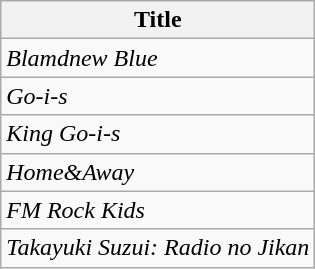<table class="wikitable">
<tr>
<th>Title</th>
</tr>
<tr>
<td><em>Blamdnew Blue</em></td>
</tr>
<tr>
<td><em>Go-i-s</em></td>
</tr>
<tr>
<td><em>King Go-i-s</em></td>
</tr>
<tr>
<td><em>Home&Away</em></td>
</tr>
<tr>
<td><em>FM Rock Kids</em></td>
</tr>
<tr>
<td><em>Takayuki Suzui: Radio no Jikan</em></td>
</tr>
</table>
